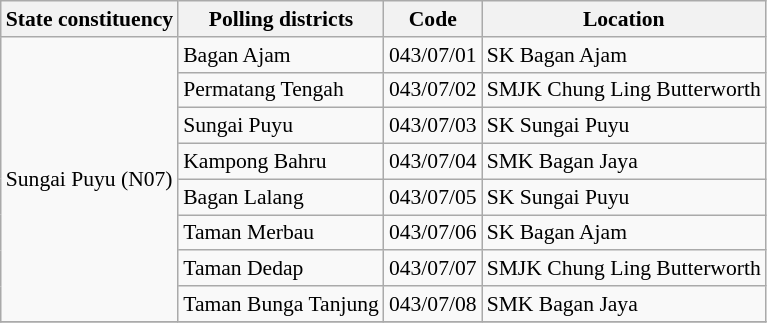<table class="wikitable sortable mw-collapsible" style="white-space:nowrap;font-size:90%">
<tr>
<th>State constituency</th>
<th>Polling districts</th>
<th>Code</th>
<th>Location</th>
</tr>
<tr>
<td rowspan="8">Sungai Puyu (N07)</td>
<td>Bagan Ajam</td>
<td>043/07/01</td>
<td>SK Bagan Ajam</td>
</tr>
<tr>
<td>Permatang Tengah</td>
<td>043/07/02</td>
<td>SMJK Chung Ling Butterworth</td>
</tr>
<tr>
<td>Sungai Puyu</td>
<td>043/07/03</td>
<td>SK Sungai Puyu</td>
</tr>
<tr>
<td>Kampong Bahru</td>
<td>043/07/04</td>
<td>SMK Bagan Jaya</td>
</tr>
<tr>
<td>Bagan Lalang</td>
<td>043/07/05</td>
<td>SK Sungai Puyu</td>
</tr>
<tr>
<td>Taman Merbau</td>
<td>043/07/06</td>
<td>SK Bagan Ajam</td>
</tr>
<tr>
<td>Taman Dedap</td>
<td>043/07/07</td>
<td>SMJK Chung Ling Butterworth</td>
</tr>
<tr>
<td>Taman Bunga Tanjung</td>
<td>043/07/08</td>
<td>SMK Bagan Jaya</td>
</tr>
<tr>
</tr>
</table>
